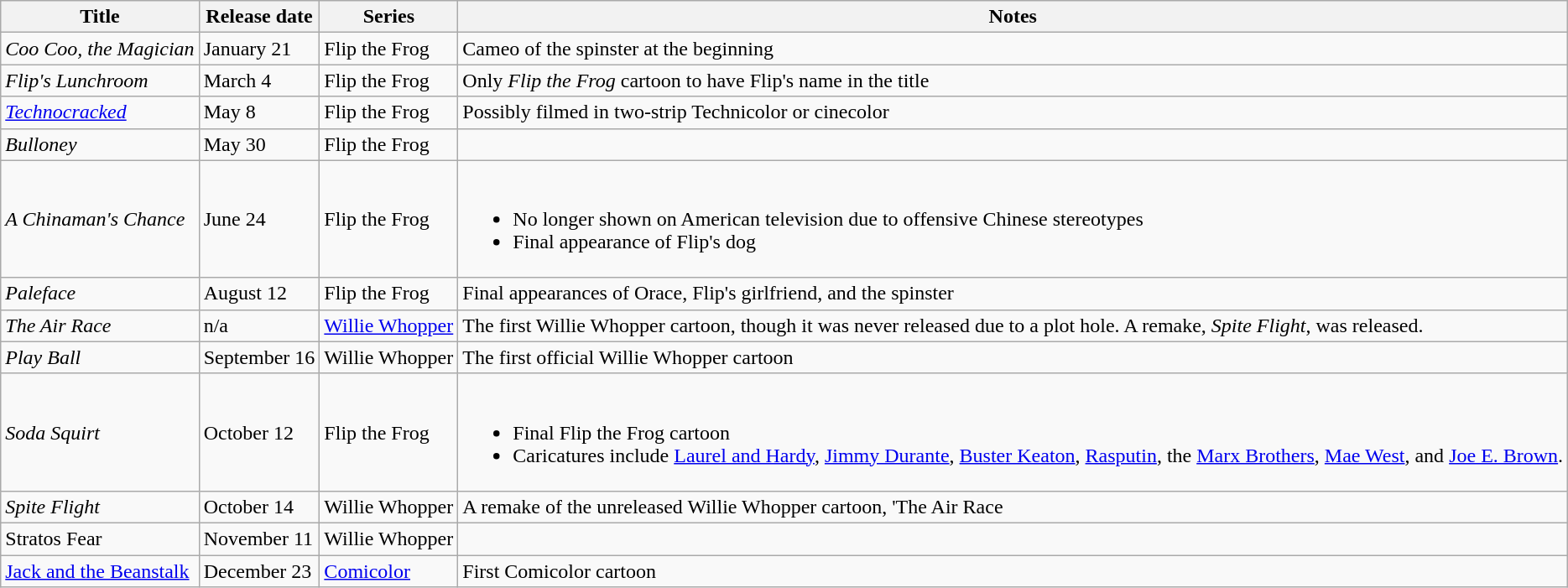<table class="wikitable">
<tr>
<th>Title</th>
<th>Release date</th>
<th>Series</th>
<th>Notes</th>
</tr>
<tr>
<td><em>Coo Coo, the Magician</em></td>
<td>January 21</td>
<td>Flip the Frog</td>
<td>Cameo of the spinster at the beginning</td>
</tr>
<tr>
<td><em>Flip's Lunchroom</em></td>
<td>March 4</td>
<td>Flip the Frog</td>
<td>Only <em>Flip the Frog</em> cartoon to have Flip's name in the title</td>
</tr>
<tr>
<td><em><a href='#'>Technocracked</a></em></td>
<td>May 8</td>
<td>Flip the Frog</td>
<td>Possibly filmed in two-strip Technicolor or cinecolor</td>
</tr>
<tr>
<td><em>Bulloney</em></td>
<td>May 30</td>
<td>Flip the Frog</td>
<td></td>
</tr>
<tr>
<td><em>A Chinaman's Chance</em></td>
<td>June 24</td>
<td>Flip the Frog</td>
<td><br><ul><li>No longer shown on American television due to offensive Chinese stereotypes</li><li>Final appearance of Flip's dog</li></ul></td>
</tr>
<tr>
<td><em>Paleface</em></td>
<td>August 12</td>
<td>Flip the Frog</td>
<td>Final appearances of Orace, Flip's girlfriend, and the spinster</td>
</tr>
<tr>
<td><em>The Air Race</em></td>
<td>n/a</td>
<td><a href='#'>Willie Whopper</a></td>
<td>The first Willie Whopper cartoon, though it was never released due to a plot hole. A remake, <em>Spite Flight</em>, was released.</td>
</tr>
<tr>
<td><em>Play Ball</em></td>
<td>September 16</td>
<td>Willie Whopper</td>
<td>The first official Willie Whopper cartoon</td>
</tr>
<tr>
<td><em>Soda Squirt</em></td>
<td>October 12</td>
<td>Flip the Frog</td>
<td><br><ul><li>Final Flip the Frog cartoon</li><li>Caricatures include <a href='#'>Laurel and Hardy</a>, <a href='#'>Jimmy Durante</a>, <a href='#'>Buster Keaton</a>, <a href='#'>Rasputin</a>, the <a href='#'>Marx Brothers</a>, <a href='#'>Mae West</a>, and <a href='#'>Joe E. Brown</a>.</li></ul></td>
</tr>
<tr>
<td><em>Spite Flight</em></td>
<td>October 14</td>
<td>Willie Whopper</td>
<td>A remake of the unreleased Willie Whopper cartoon, 'The Air Race<em></td>
</tr>
<tr>
<td></em>Stratos Fear<em></td>
<td>November 11</td>
<td>Willie Whopper</td>
<td></td>
</tr>
<tr>
<td></em><a href='#'>Jack and the Beanstalk</a><em></td>
<td>December 23</td>
<td><a href='#'>Comicolor</a></td>
<td>First Comicolor cartoon</td>
</tr>
</table>
